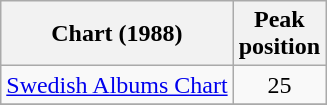<table class="wikitable">
<tr>
<th>Chart (1988)</th>
<th>Peak<br>position</th>
</tr>
<tr>
<td><a href='#'>Swedish Albums Chart</a></td>
<td align="center">25</td>
</tr>
<tr>
</tr>
</table>
